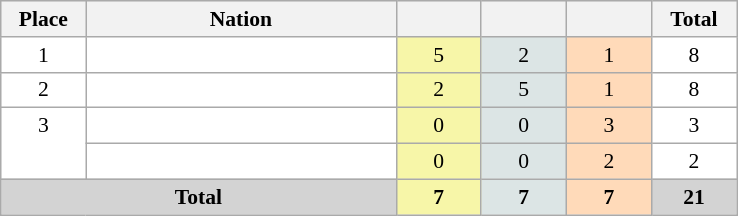<table class=wikitable style="border:1px solid #AAAAAA;font-size:90%">
<tr bgcolor="#EFEFEF">
<th width=50>Place</th>
<th width=200>Nation</th>
<th width=50></th>
<th width=50></th>
<th width=50></th>
<th width=50>Total</th>
</tr>
<tr align="center" valign="top" bgcolor="#FFFFFF">
<td>1</td>
<td align="left"></td>
<td style="background:#F7F6A8;">5</td>
<td style="background:#DCE5E5;">2</td>
<td style="background:#FFDAB9;">1</td>
<td>8</td>
</tr>
<tr align="center" valign="top" bgcolor="#FFFFFF">
<td>2</td>
<td align="left"></td>
<td style="background:#F7F6A8;">2</td>
<td style="background:#DCE5E5;">5</td>
<td style="background:#FFDAB9;">1</td>
<td>8</td>
</tr>
<tr align="center" valign="top" bgcolor="#FFFFFF">
<td rowspan="2" valign="center">3</td>
<td align="left"></td>
<td style="background:#F7F6A8;">0</td>
<td style="background:#DCE5E5;">0</td>
<td style="background:#FFDAB9;">3</td>
<td>3</td>
</tr>
<tr align="center" valign="top" bgcolor="#FFFFFF">
<td align="left"></td>
<td style="background:#F7F6A8;">0</td>
<td style="background:#DCE5E5;">0</td>
<td style="background:#FFDAB9;">2</td>
<td>2</td>
</tr>
<tr align="center">
<td colspan="2" bgcolor=D3D3D3><strong>Total</strong></td>
<td style="background:#F7F6A8;"><strong>7</strong></td>
<td style="background:#DCE5E5;"><strong>7</strong></td>
<td style="background:#FFDAB9;"><strong>7</strong></td>
<td bgcolor=D3D3D3><strong>21</strong></td>
</tr>
</table>
